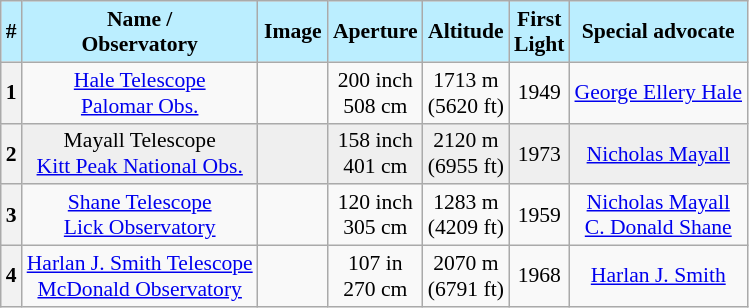<table class="wikitable" style="font-size: 90%; text-align: center;">
<tr>
<th style="background: #BBEEFF;">#</th>
<th style="background: #BBEEFF;">Name /<br> Observatory</th>
<th style="width:40px; background: #BBEEFF;">Image</th>
<th style="background: #BBEEFF;">Aperture</th>
<th style="background: #BBEEFF;">Altitude</th>
<th style="background: #BBEEFF;">First <br>Light</th>
<th style="background: #BBEEFF;">Special advocate</th>
</tr>
<tr>
<th>1</th>
<td><a href='#'>Hale Telescope</a> <br> <a href='#'>Palomar Obs.</a></td>
<td></td>
<td>200 inch <br> 508 cm</td>
<td>1713 m <br> (5620 ft)</td>
<td>1949</td>
<td><a href='#'>George Ellery Hale</a></td>
</tr>
<tr bgcolor="efefef">
<th>2</th>
<td>Mayall Telescope <br> <a href='#'>Kitt Peak National Obs.</a></td>
<td></td>
<td>158 inch <br> 401 cm</td>
<td>2120 m <br> (6955 ft) </td>
<td>1973</td>
<td><a href='#'>Nicholas Mayall</a></td>
</tr>
<tr>
<th>3</th>
<td><a href='#'>Shane Telescope</a> <br> <a href='#'>Lick Observatory</a></td>
<td></td>
<td>120 inch <br> 305 cm</td>
<td>1283 m <br>(4209 ft)</td>
<td>1959</td>
<td><a href='#'>Nicholas Mayall</a> <br><a href='#'>C. Donald Shane</a></td>
</tr>
<tr>
<th>4</th>
<td><a href='#'>Harlan J. Smith Telescope</a> <br> <a href='#'>McDonald Observatory</a></td>
<td></td>
<td>107 in <br> 270 cm</td>
<td>2070 m <br> (6791 ft)</td>
<td>1968</td>
<td><a href='#'>Harlan J. Smith</a></td>
</tr>
</table>
